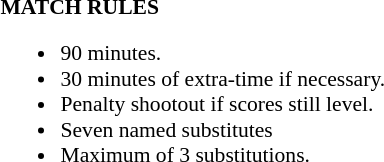<table width=100% style="font-size: 90%">
<tr>
<td width=50% valign=top><br><strong>MATCH RULES</strong><ul><li>90 minutes.</li><li>30 minutes of extra-time if necessary.</li><li>Penalty shootout if scores still level.</li><li>Seven named substitutes</li><li>Maximum of 3 substitutions.</li></ul></td>
</tr>
</table>
